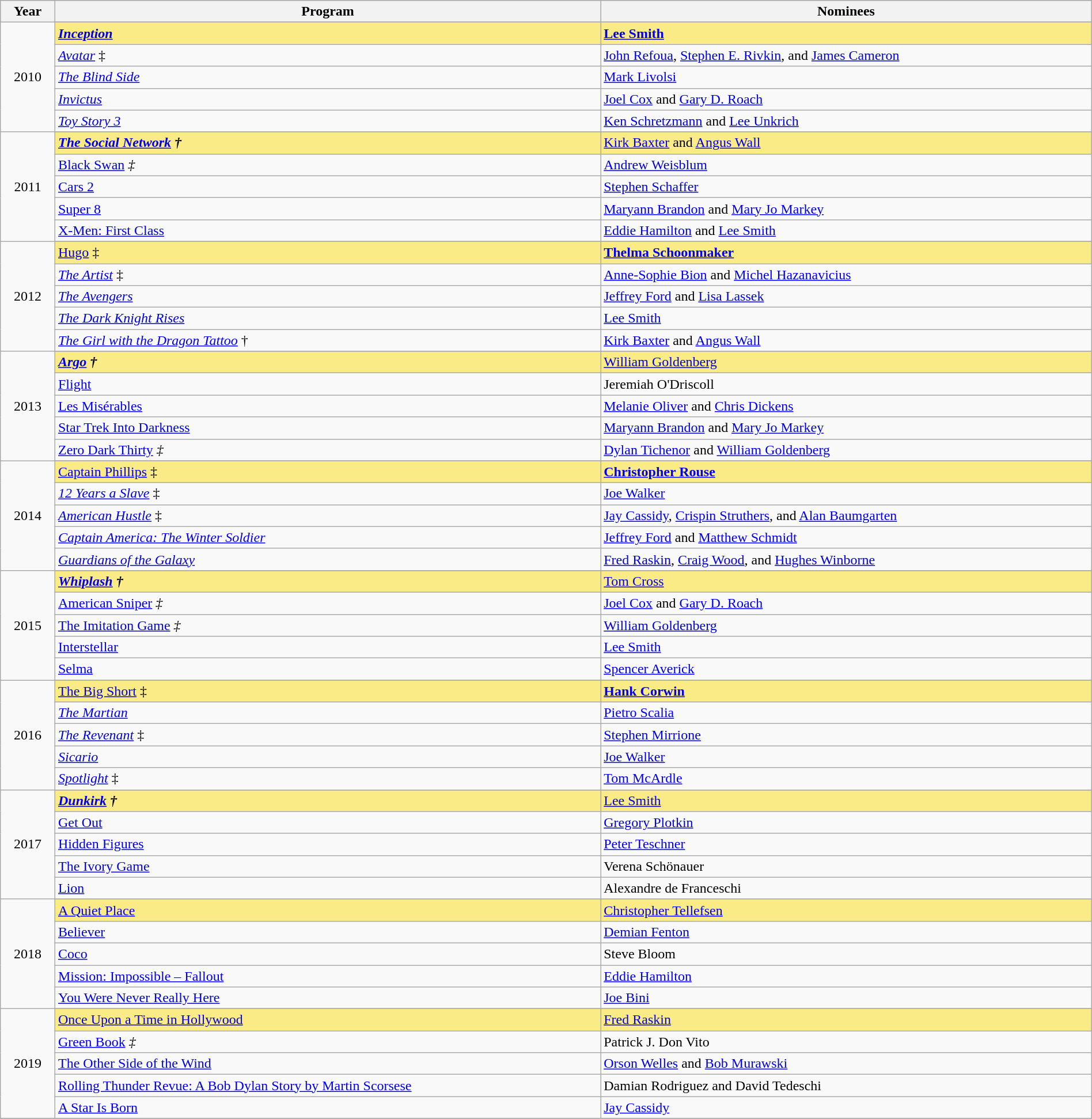<table class="wikitable" style="width:100%">
<tr bgcolor="#bebebe">
<th width="5%">Year</th>
<th width="50%">Program</th>
<th width="50%">Nominees</th>
</tr>
<tr>
<td rowspan=6 style="text-align:center">2010<br></td>
</tr>
<tr style="background:#FAEB86">
<td><strong><em><a href='#'>Inception</a></em></strong></td>
<td><strong><a href='#'>Lee Smith</a></strong></td>
</tr>
<tr>
<td><em><a href='#'>Avatar</a></em> ‡</td>
<td><a href='#'>John Refoua</a>, <a href='#'>Stephen E. Rivkin</a>, and <a href='#'>James Cameron</a></td>
</tr>
<tr>
<td><em><a href='#'>The Blind Side</a></em></td>
<td><a href='#'>Mark Livolsi</a></td>
</tr>
<tr>
<td><em><a href='#'>Invictus</a></em></td>
<td><a href='#'>Joel Cox</a> and <a href='#'>Gary D. Roach</a></td>
</tr>
<tr>
<td><em><a href='#'>Toy Story 3</a></em></td>
<td><a href='#'>Ken Schretzmann</a> and <a href='#'>Lee Unkrich</a></td>
</tr>
<tr>
<td rowspan=6 style="text-align:center">2011<br></td>
</tr>
<tr style="background:#FAEB86">
<td><strong><em><a href='#'>The Social Network</a><em> †<strong></td>
<td></strong><a href='#'>Kirk Baxter</a> and <a href='#'>Angus Wall</a><strong></td>
</tr>
<tr>
<td></em><a href='#'>Black Swan</a><em> ‡</td>
<td><a href='#'>Andrew Weisblum</a></td>
</tr>
<tr>
<td></em><a href='#'>Cars 2</a><em></td>
<td><a href='#'>Stephen Schaffer</a></td>
</tr>
<tr>
<td></em><a href='#'>Super 8</a><em></td>
<td><a href='#'>Maryann Brandon</a> and <a href='#'>Mary Jo Markey</a></td>
</tr>
<tr>
<td></em><a href='#'>X-Men: First Class</a><em></td>
<td><a href='#'>Eddie Hamilton</a> and <a href='#'>Lee Smith</a></td>
</tr>
<tr>
<td rowspan=6 style="text-align:center">2012<br></td>
</tr>
<tr style="background:#FAEB86">
<td></em></strong><a href='#'>Hugo</a></em> ‡</strong></td>
<td><strong><a href='#'>Thelma Schoonmaker</a></strong></td>
</tr>
<tr>
<td><em><a href='#'>The Artist</a></em> ‡</td>
<td><a href='#'>Anne-Sophie Bion</a> and <a href='#'>Michel Hazanavicius</a></td>
</tr>
<tr>
<td><em><a href='#'>The Avengers</a></em></td>
<td><a href='#'>Jeffrey Ford</a> and <a href='#'>Lisa Lassek</a></td>
</tr>
<tr>
<td><em><a href='#'>The Dark Knight Rises</a></em></td>
<td><a href='#'>Lee Smith</a></td>
</tr>
<tr>
<td><em><a href='#'>The Girl with the Dragon Tattoo</a></em> †</td>
<td><a href='#'>Kirk Baxter</a> and <a href='#'>Angus Wall</a></td>
</tr>
<tr>
<td rowspan=6 style="text-align:center">2013<br></td>
</tr>
<tr style="background:#FAEB86">
<td><strong><em><a href='#'>Argo</a><em> †<strong></td>
<td></strong><a href='#'>William Goldenberg</a><strong></td>
</tr>
<tr>
<td></em><a href='#'>Flight</a><em></td>
<td>Jeremiah O'Driscoll</td>
</tr>
<tr>
<td></em><a href='#'>Les Misérables</a><em></td>
<td><a href='#'>Melanie Oliver</a> and <a href='#'>Chris Dickens</a></td>
</tr>
<tr>
<td></em><a href='#'>Star Trek Into Darkness</a><em></td>
<td><a href='#'>Maryann Brandon</a> and <a href='#'>Mary Jo Markey</a></td>
</tr>
<tr>
<td></em><a href='#'>Zero Dark Thirty</a><em> ‡</td>
<td><a href='#'>Dylan Tichenor</a> and <a href='#'>William Goldenberg</a></td>
</tr>
<tr>
<td rowspan=6 style="text-align:center">2014<br></td>
</tr>
<tr style="background:#FAEB86">
<td></em></strong><a href='#'>Captain Phillips</a></em> ‡</strong></td>
<td><strong><a href='#'>Christopher Rouse</a></strong></td>
</tr>
<tr>
<td><em><a href='#'>12 Years a Slave</a></em> ‡</td>
<td><a href='#'>Joe Walker</a></td>
</tr>
<tr>
<td><em><a href='#'>American Hustle</a></em> ‡</td>
<td><a href='#'>Jay Cassidy</a>, <a href='#'>Crispin Struthers</a>, and <a href='#'>Alan Baumgarten</a></td>
</tr>
<tr>
<td><em><a href='#'>Captain America: The Winter Soldier</a></em></td>
<td><a href='#'>Jeffrey Ford</a> and <a href='#'>Matthew Schmidt</a></td>
</tr>
<tr>
<td><em><a href='#'>Guardians of the Galaxy</a></em></td>
<td><a href='#'>Fred Raskin</a>, <a href='#'>Craig Wood</a>, and <a href='#'>Hughes Winborne</a></td>
</tr>
<tr>
<td rowspan=6 style="text-align:center">2015<br></td>
</tr>
<tr style="background:#FAEB86">
<td><strong><em><a href='#'>Whiplash</a><em> †<strong></td>
<td></strong><a href='#'>Tom Cross</a><strong></td>
</tr>
<tr>
<td></em><a href='#'>American Sniper</a><em> ‡</td>
<td><a href='#'>Joel Cox</a> and <a href='#'>Gary D. Roach</a></td>
</tr>
<tr>
<td></em><a href='#'>The Imitation Game</a><em> ‡</td>
<td><a href='#'>William Goldenberg</a></td>
</tr>
<tr>
<td></em><a href='#'>Interstellar</a><em></td>
<td><a href='#'>Lee Smith</a></td>
</tr>
<tr>
<td></em><a href='#'>Selma</a><em></td>
<td><a href='#'>Spencer Averick</a></td>
</tr>
<tr>
<td rowspan=6 style="text-align:center">2016<br></td>
</tr>
<tr style="background:#FAEB86">
<td></em></strong><a href='#'>The Big Short</a></em> ‡</strong></td>
<td><strong><a href='#'>Hank Corwin</a></strong></td>
</tr>
<tr>
<td><em><a href='#'>The Martian</a></em></td>
<td><a href='#'>Pietro Scalia</a></td>
</tr>
<tr>
<td><em><a href='#'>The Revenant</a></em> ‡</td>
<td><a href='#'>Stephen Mirrione</a></td>
</tr>
<tr>
<td><em><a href='#'>Sicario</a></em></td>
<td><a href='#'>Joe Walker</a></td>
</tr>
<tr>
<td><em><a href='#'>Spotlight</a></em> ‡</td>
<td><a href='#'>Tom McArdle</a></td>
</tr>
<tr>
<td rowspan=6 style="text-align:center">2017<br></td>
</tr>
<tr style="background:#FAEB86">
<td><strong><em><a href='#'>Dunkirk</a><em> †<strong></td>
<td></strong><a href='#'>Lee Smith</a><strong></td>
</tr>
<tr>
<td></em><a href='#'>Get Out</a><em></td>
<td><a href='#'>Gregory Plotkin</a></td>
</tr>
<tr>
<td></em><a href='#'>Hidden Figures</a><em></td>
<td><a href='#'>Peter Teschner</a></td>
</tr>
<tr>
<td></em><a href='#'>The Ivory Game</a><em></td>
<td>Verena Schönauer</td>
</tr>
<tr>
<td></em><a href='#'>Lion</a><em></td>
<td>Alexandre de Franceschi</td>
</tr>
<tr>
<td rowspan=6 style="text-align:center">2018<br></td>
</tr>
<tr style="background:#FAEB86">
<td></em></strong><a href='#'>A Quiet Place</a><strong><em></td>
<td></strong><a href='#'>Christopher Tellefsen</a><strong></td>
</tr>
<tr>
<td></em><a href='#'>Believer</a><em></td>
<td><a href='#'>Demian Fenton</a></td>
</tr>
<tr>
<td></em><a href='#'>Coco</a><em></td>
<td>Steve Bloom</td>
</tr>
<tr>
<td></em><a href='#'>Mission: Impossible – Fallout</a><em></td>
<td><a href='#'>Eddie Hamilton</a></td>
</tr>
<tr>
<td></em><a href='#'>You Were Never Really Here</a><em></td>
<td><a href='#'>Joe Bini</a></td>
</tr>
<tr>
<td rowspan=6 style="text-align:center">2019<br></td>
</tr>
<tr style="background:#FAEB86">
<td></em></strong><a href='#'>Once Upon a Time in Hollywood</a><strong><em></td>
<td></strong><a href='#'>Fred Raskin</a><strong></td>
</tr>
<tr>
<td></em><a href='#'>Green Book</a><em> ‡</td>
<td>Patrick J. Don Vito</td>
</tr>
<tr>
<td></em><a href='#'>The Other Side of the Wind</a><em></td>
<td><a href='#'>Orson Welles</a> and <a href='#'>Bob Murawski</a></td>
</tr>
<tr>
<td></em><a href='#'>Rolling Thunder Revue: A Bob Dylan Story by Martin Scorsese</a><em></td>
<td>Damian Rodriguez and David Tedeschi</td>
</tr>
<tr>
<td></em><a href='#'>A Star Is Born</a><em></td>
<td><a href='#'>Jay Cassidy</a></td>
</tr>
<tr>
</tr>
</table>
